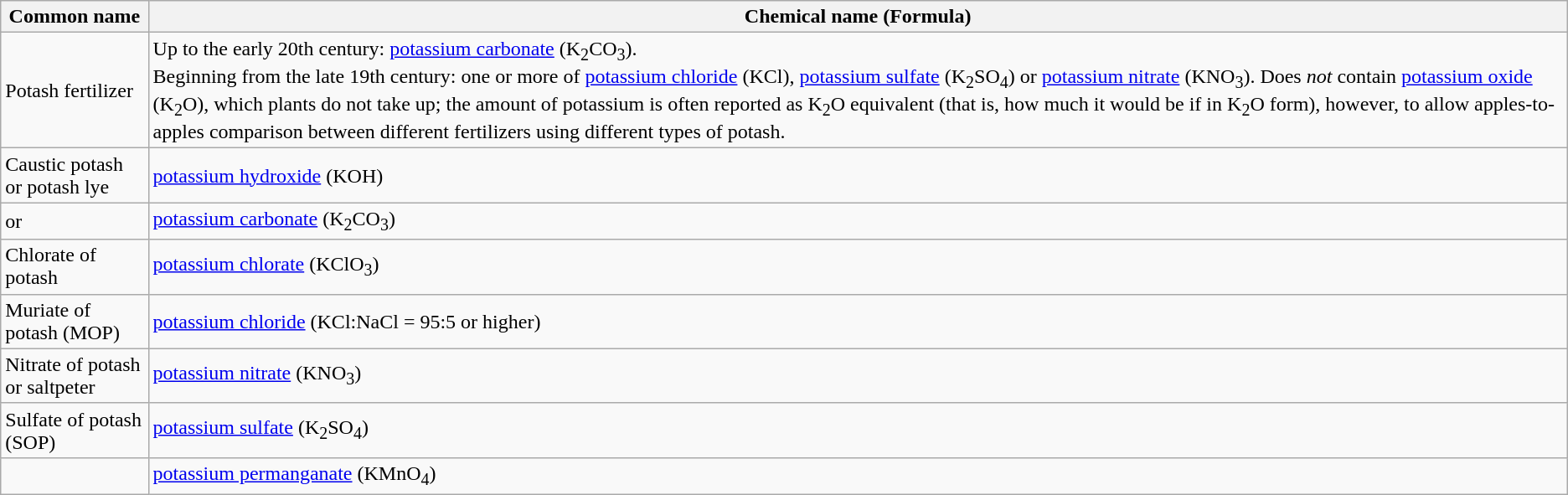<table class="wikitable">
<tr>
<th>Common name</th>
<th>Chemical name (Formula)</th>
</tr>
<tr>
<td>Potash fertilizer</td>
<td colspan="2">Up to the early 20th century: <a href='#'>potassium carbonate</a> (K<sub>2</sub>CO<sub>3</sub>).<br>Beginning from the late 19th century: one or more of <a href='#'>potassium chloride</a> (KCl), <a href='#'>potassium sulfate</a> (K<sub>2</sub>SO<sub>4</sub>) or <a href='#'>potassium nitrate</a> (KNO<sub>3</sub>). Does <em>not</em> contain <a href='#'>potassium oxide</a> (K<sub>2</sub>O), which plants do not take up; the amount of potassium is often reported as K<sub>2</sub>O equivalent (that is, how much it would be if in K<sub>2</sub>O form), however, to allow apples-to-apples comparison between different fertilizers using different types of potash.</td>
</tr>
<tr>
<td>Caustic potash or potash lye</td>
<td><a href='#'>potassium hydroxide</a> (KOH)</td>
</tr>
<tr>
<td>  or </td>
<td><a href='#'>potassium carbonate</a> (K<sub>2</sub>CO<sub>3</sub>)</td>
</tr>
<tr>
<td>Chlorate of potash</td>
<td><a href='#'>potassium chlorate</a> (KClO<sub>3</sub>)</td>
</tr>
<tr>
<td>Muriate of potash (MOP)</td>
<td><a href='#'>potassium chloride</a> (KCl:NaCl = 95:5 or higher)</td>
</tr>
<tr>
<td>Nitrate of potash or saltpeter</td>
<td><a href='#'>potassium nitrate</a> (KNO<sub>3</sub>)</td>
</tr>
<tr>
<td>Sulfate of potash (SOP)</td>
<td><a href='#'>potassium sulfate</a> (K<sub>2</sub>SO<sub>4</sub>)</td>
</tr>
<tr>
<td></td>
<td><a href='#'>potassium permanganate</a> (KMnO<sub>4</sub>)</td>
</tr>
</table>
